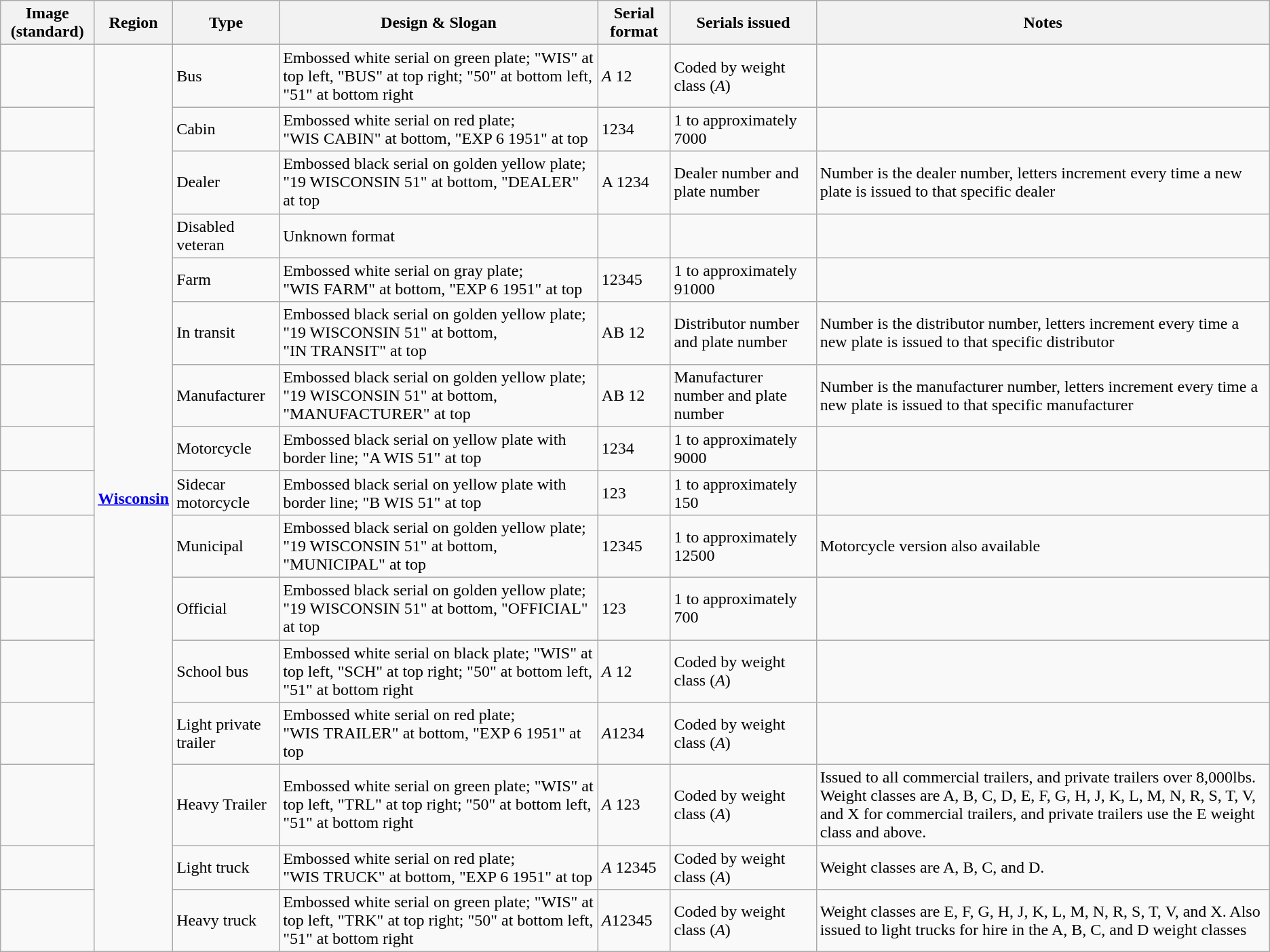<table class="wikitable">
<tr>
<th>Image (standard)</th>
<th>Region</th>
<th>Type</th>
<th>Design & Slogan</th>
<th>Serial format</th>
<th>Serials issued</th>
<th>Notes</th>
</tr>
<tr>
<td></td>
<td rowspan="16"><a href='#'><strong>Wisconsin</strong></a></td>
<td>Bus</td>
<td>Embossed white serial on green plate; "WIS" at top left, "BUS" at top right; "50" at bottom left, "51" at bottom right</td>
<td><em>A</em> 12</td>
<td>Coded by weight class (<em>A</em>)</td>
<td></td>
</tr>
<tr>
<td></td>
<td>Cabin</td>
<td>Embossed white serial on red plate; "WIS CABIN" at bottom, "EXP 6 1951" at top</td>
<td>1234</td>
<td>1 to approximately 7000</td>
<td></td>
</tr>
<tr>
<td></td>
<td>Dealer</td>
<td>Embossed black serial on golden yellow plate; "19 WISCONSIN 51" at bottom, "DEALER" at top</td>
<td>A 1234</td>
<td>Dealer number and plate number</td>
<td>Number is the dealer number, letters increment every time a new plate is issued to that specific dealer</td>
</tr>
<tr>
<td></td>
<td>Disabled veteran</td>
<td>Unknown format</td>
<td></td>
<td></td>
<td></td>
</tr>
<tr>
<td></td>
<td>Farm</td>
<td>Embossed white serial on gray plate; "WIS FARM" at bottom, "EXP 6 1951" at top</td>
<td>12345</td>
<td>1 to approximately 91000</td>
<td></td>
</tr>
<tr>
<td></td>
<td>In transit</td>
<td>Embossed black serial on golden yellow plate; "19 WISCONSIN 51" at bottom, "IN TRANSIT" at top</td>
<td>AB 12</td>
<td>Distributor number and plate number</td>
<td>Number is the distributor number, letters increment every time a new plate is issued to that specific distributor</td>
</tr>
<tr>
<td></td>
<td>Manufacturer</td>
<td>Embossed black serial on golden yellow plate; "19 WISCONSIN 51" at bottom, "MANUFACTURER" at top</td>
<td>AB 12</td>
<td>Manufacturer number and plate number</td>
<td>Number is the manufacturer number, letters increment every time a new plate is issued to that specific manufacturer</td>
</tr>
<tr>
<td></td>
<td>Motorcycle</td>
<td>Embossed black serial on yellow plate with border line; "A WIS 51" at top</td>
<td>1234</td>
<td>1 to approximately 9000</td>
<td></td>
</tr>
<tr>
<td></td>
<td>Sidecar motorcycle</td>
<td>Embossed black serial on yellow plate with border line; "B WIS 51" at top</td>
<td>123</td>
<td>1 to approximately 150</td>
<td></td>
</tr>
<tr>
<td></td>
<td>Municipal</td>
<td>Embossed black serial on golden yellow plate; "19 WISCONSIN 51" at bottom, "MUNICIPAL" at top</td>
<td>12345</td>
<td>1 to approximately 12500</td>
<td>Motorcycle version also available</td>
</tr>
<tr>
<td></td>
<td>Official</td>
<td>Embossed black serial on golden yellow plate; "19 WISCONSIN 51" at bottom, "OFFICIAL" at top</td>
<td>123</td>
<td>1 to approximately 700</td>
<td></td>
</tr>
<tr>
<td></td>
<td>School bus</td>
<td>Embossed white serial on black plate; "WIS" at top left, "SCH" at top right; "50" at bottom left, "51" at bottom right</td>
<td><em>A</em> 12</td>
<td>Coded by weight class (<em>A</em>)</td>
<td></td>
</tr>
<tr>
<td></td>
<td>Light private trailer</td>
<td>Embossed white serial on red plate; "WIS TRAILER" at bottom, "EXP 6 1951" at top</td>
<td><em>A</em>1234</td>
<td>Coded by weight class (<em>A</em>)</td>
<td></td>
</tr>
<tr>
<td></td>
<td>Heavy Trailer</td>
<td>Embossed white serial on green plate; "WIS" at top left, "TRL" at top right; "50" at bottom left, "51" at bottom right</td>
<td><em>A</em> 123</td>
<td>Coded by weight class (<em>A</em>)</td>
<td>Issued to all commercial trailers, and private trailers over 8,000lbs. Weight classes are A, B, C, D, E, F, G, H, J, K, L, M, N, R, S, T, V, and X for commercial trailers, and private trailers use the E weight class and above.</td>
</tr>
<tr>
<td></td>
<td>Light truck</td>
<td>Embossed white serial on red plate; "WIS TRUCK" at bottom, "EXP 6 1951" at top</td>
<td><em>A</em> 12345</td>
<td>Coded by weight class (<em>A</em>)</td>
<td>Weight classes are A, B, C, and D.</td>
</tr>
<tr>
<td></td>
<td>Heavy truck</td>
<td>Embossed white serial on green plate; "WIS" at top left, "TRK" at top right; "50" at bottom left, "51" at bottom right</td>
<td><em>A</em>12345</td>
<td>Coded by weight class (<em>A</em>)</td>
<td>Weight classes are E, F, G, H, J, K, L, M, N, R, S, T, V, and X. Also issued to light trucks for hire in the A, B, C, and D weight classes</td>
</tr>
</table>
